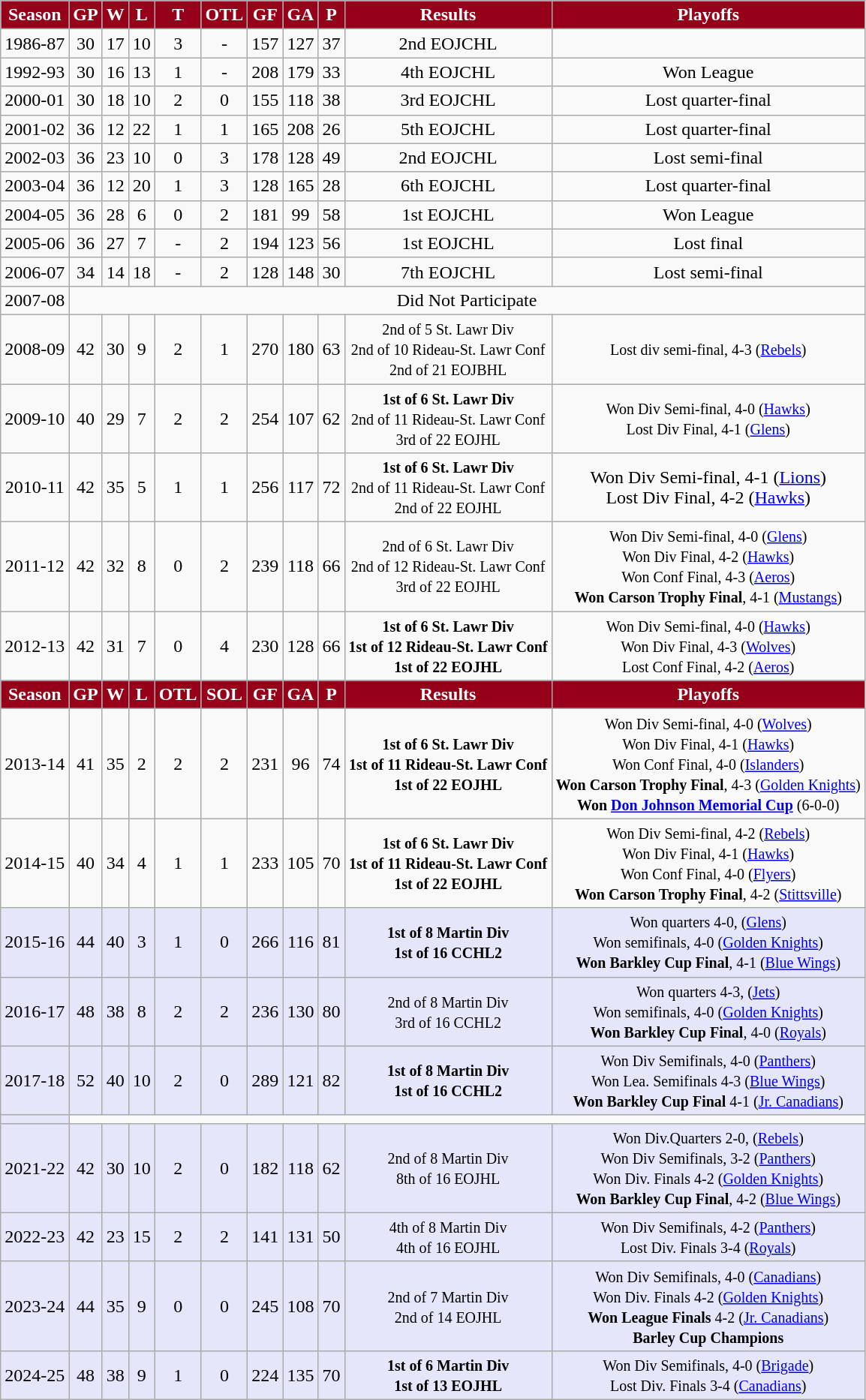<table class="wikitable">
<tr align="center" style="color:#FFFFFF" bgcolor="#960018">
<td><strong>Season</strong></td>
<td><strong>GP</strong></td>
<td><strong>W</strong></td>
<td><strong>L</strong></td>
<td><strong>T</strong></td>
<td><strong>OTL</strong></td>
<td><strong>GF</strong></td>
<td><strong>GA</strong></td>
<td><strong>P</strong></td>
<td><strong>Results</strong></td>
<td><strong>Playoffs</strong></td>
</tr>
<tr align="center">
<td>1986-87</td>
<td>30</td>
<td>17</td>
<td>10</td>
<td>3</td>
<td>-</td>
<td>157</td>
<td>127</td>
<td>37</td>
<td>2nd EOJCHL</td>
<td></td>
</tr>
<tr align="center">
<td>1992-93</td>
<td>30</td>
<td>16</td>
<td>13</td>
<td>1</td>
<td>-</td>
<td>208</td>
<td>179</td>
<td>33</td>
<td>4th EOJCHL</td>
<td>Won League</td>
</tr>
<tr align="center">
<td>2000-01</td>
<td>30</td>
<td>18</td>
<td>10</td>
<td>2</td>
<td>0</td>
<td>155</td>
<td>118</td>
<td>38</td>
<td>3rd EOJCHL</td>
<td>Lost quarter-final</td>
</tr>
<tr align="center">
<td>2001-02</td>
<td>36</td>
<td>12</td>
<td>22</td>
<td>1</td>
<td>1</td>
<td>165</td>
<td>208</td>
<td>26</td>
<td>5th EOJCHL</td>
<td>Lost quarter-final</td>
</tr>
<tr align="center">
<td>2002-03</td>
<td>36</td>
<td>23</td>
<td>10</td>
<td>0</td>
<td>3</td>
<td>178</td>
<td>128</td>
<td>49</td>
<td>2nd EOJCHL</td>
<td>Lost semi-final</td>
</tr>
<tr align="center">
<td>2003-04</td>
<td>36</td>
<td>12</td>
<td>20</td>
<td>1</td>
<td>3</td>
<td>128</td>
<td>165</td>
<td>28</td>
<td>6th EOJCHL</td>
<td>Lost quarter-final</td>
</tr>
<tr align="center">
<td>2004-05</td>
<td>36</td>
<td>28</td>
<td>6</td>
<td>0</td>
<td>2</td>
<td>181</td>
<td>99</td>
<td>58</td>
<td>1st EOJCHL</td>
<td>Won League</td>
</tr>
<tr align="center">
<td>2005-06</td>
<td>36</td>
<td>27</td>
<td>7</td>
<td>-</td>
<td>2</td>
<td>194</td>
<td>123</td>
<td>56</td>
<td>1st EOJCHL</td>
<td>Lost final</td>
</tr>
<tr align="center">
<td>2006-07</td>
<td>34</td>
<td>14</td>
<td>18</td>
<td>-</td>
<td>2</td>
<td>128</td>
<td>148</td>
<td>30</td>
<td>7th EOJCHL</td>
<td>Lost semi-final</td>
</tr>
<tr align="center">
<td>2007-08</td>
<td colspan="11">Did Not Participate</td>
</tr>
<tr align="center">
<td>2008-09</td>
<td>42</td>
<td>30</td>
<td>9</td>
<td>2</td>
<td>1</td>
<td>270</td>
<td>180</td>
<td>63</td>
<td><small>2nd of 5 St. Lawr Div<br>2nd of 10 Rideau-St. Lawr Conf<br>2nd of 21 EOJBHL </small></td>
<td><small>Lost div semi-final, 4-3 (<a href='#'>Rebels</a>)</small></td>
</tr>
<tr align="center">
<td>2009-10</td>
<td>40</td>
<td>29</td>
<td>7</td>
<td>2</td>
<td>2</td>
<td>254</td>
<td>107</td>
<td>62</td>
<td><small><strong>1st of 6 St. Lawr Div</strong><br>2nd of 11 Rideau-St. Lawr Conf<br>3rd of 22 EOJHL </small></td>
<td><small>Won Div Semi-final, 4-0 (<a href='#'>Hawks</a>)<br>Lost Div Final, 4-1 (<a href='#'>Glens</a>)</small></td>
</tr>
<tr align="center">
<td>2010-11</td>
<td>42</td>
<td>35</td>
<td>5</td>
<td>1</td>
<td>1</td>
<td>256</td>
<td>117</td>
<td>72</td>
<td><small><strong>1st of 6 St. Lawr Div</strong><br>2nd of 11 Rideau-St. Lawr Conf<br>2nd of 22 EOJHL  </small></td>
<td>Won Div Semi-final, 4-1 (<a href='#'>Lions</a>)<br>Lost Div Final, 4-2 (<a href='#'>Hawks</a>)</td>
</tr>
<tr align="center">
<td>2011-12</td>
<td>42</td>
<td>32</td>
<td>8</td>
<td>0</td>
<td>2</td>
<td>239</td>
<td>118</td>
<td>66</td>
<td><small>2nd of 6 St. Lawr Div<br>2nd of 12 Rideau-St. Lawr Conf<br>3rd of 22 EOJHL </small></td>
<td><small>Won Div Semi-final, 4-0 (<a href='#'>Glens</a>)<br>Won Div Final, 4-2 (<a href='#'>Hawks</a>)<br>Won Conf Final, 4-3 (<a href='#'>Aeros</a>)<br><strong>Won Carson Trophy Final</strong>, 4-1 (<a href='#'>Mustangs</a>)</small></td>
</tr>
<tr align="center">
<td>2012-13</td>
<td>42</td>
<td>31</td>
<td>7</td>
<td>0</td>
<td>4</td>
<td>230</td>
<td>128</td>
<td>66</td>
<td><small><strong>1st of 6 St. Lawr Div</strong><br><strong>1st of 12 Rideau-St. Lawr Conf</strong><br><strong>1st of 22 EOJHL</strong> </small></td>
<td><small>Won Div Semi-final, 4-0 (<a href='#'>Hawks</a>)<br>Won Div Final, 4-3 (<a href='#'>Wolves</a>)<br>Lost Conf Final, 4-2 (<a href='#'>Aeros</a>)</small></td>
</tr>
<tr align="center" style="color:#FFFFFF" bgcolor="#960018">
<td><strong>Season</strong></td>
<td><strong>GP</strong></td>
<td><strong>W</strong></td>
<td><strong>L</strong></td>
<td><strong>OTL</strong></td>
<td><strong>SOL</strong></td>
<td><strong>GF</strong></td>
<td><strong>GA</strong></td>
<td><strong>P</strong></td>
<td><strong>Results</strong></td>
<td><strong>Playoffs</strong></td>
</tr>
<tr align="center">
<td>2013-14</td>
<td>41</td>
<td>35</td>
<td>2</td>
<td>2</td>
<td>2</td>
<td>231</td>
<td>96</td>
<td>74</td>
<td><small><strong>1st of 6 St. Lawr Div</strong><br><strong>1st of 11 Rideau-St. Lawr Conf</strong><br><strong>1st of 22 EOJHL</strong> </small></td>
<td><small>Won Div Semi-final, 4-0 (<a href='#'>Wolves</a>)<br>Won Div Final, 4-1 (<a href='#'>Hawks</a>)<br>Won Conf Final, 4-0 (<a href='#'>Islanders</a>)<br><strong>Won Carson Trophy Final</strong>, 4-3 (<a href='#'>Golden Knights</a>)<br><strong>Won <a href='#'>Don Johnson Memorial Cup</a></strong> (6-0-0)</small></td>
</tr>
<tr align="center">
<td>2014-15</td>
<td>40</td>
<td>34</td>
<td>4</td>
<td>1</td>
<td>1</td>
<td>233</td>
<td>105</td>
<td>70</td>
<td><small><strong>1st of 6 St. Lawr Div</strong><br><strong>1st of 11 Rideau-St. Lawr Conf</strong><br><strong>1st of 22 EOJHL</strong></small></td>
<td><small>Won Div Semi-final, 4-2 (<a href='#'>Rebels</a>)<br>Won Div Final, 4-1 (<a href='#'>Hawks</a>)<br>Won Conf Final, 4-0 (<a href='#'>Flyers</a>)<br><strong>Won Carson Trophy Final</strong>, 4-2 (<a href='#'>Stittsville</a>)</small></td>
</tr>
<tr align="center" bgcolor="lavender">
<td>2015-16</td>
<td>44</td>
<td>40</td>
<td>3</td>
<td>1</td>
<td>0</td>
<td>266</td>
<td>116</td>
<td>81</td>
<td><small><strong>1st of 8 Martin Div</strong><br><strong>1st of 16 CCHL2</strong></small></td>
<td><small>Won quarters 4-0, (<a href='#'>Glens</a>)<br>Won semifinals, 4-0 (<a href='#'>Golden Knights</a>)<br><strong>Won Barkley Cup Final</strong>, 4-1 (<a href='#'>Blue Wings</a>)</small></td>
</tr>
<tr align="center" bgcolor="lavender">
<td>2016-17</td>
<td>48</td>
<td>38</td>
<td>8</td>
<td>2</td>
<td>2</td>
<td>236</td>
<td>130</td>
<td>80</td>
<td><small>2nd of 8 Martin Div<br>3rd of 16 CCHL2 </small></td>
<td><small>Won quarters 4-3, (<a href='#'>Jets</a>)<br>Won semifinals, 4-0 (<a href='#'>Golden Knights</a>)<br><strong>Won Barkley Cup Final</strong>, 4-0 (<a href='#'>Royals</a>)</small></td>
</tr>
<tr align="center" bgcolor="lavender">
<td>2017-18</td>
<td>52</td>
<td>40</td>
<td>10</td>
<td>2</td>
<td>0</td>
<td>289</td>
<td>121</td>
<td>82</td>
<td><small><strong>1st of 8 Martin Div</strong><br><strong>1st of 16 CCHL2</strong> </small></td>
<td><small>Won Div Semifinals, 4-0 (<a href='#'>Panthers</a>)<br>Won Lea. Semifinals 4-3 (<a href='#'>Blue Wings</a>)<br><strong>Won Barkley Cup Final</strong> 4-1 (<a href='#'>Jr. Canadians</a>)</small></td>
</tr>
<tr align="center" bgcolor="lavender">
<td></td>
</tr>
<tr align="center" bgcolor="lavender">
<td>2021-22</td>
<td>42</td>
<td>30</td>
<td>10</td>
<td>2</td>
<td>0</td>
<td>182</td>
<td>118</td>
<td>62</td>
<td><small>2nd of 8 Martin Div<br>8th of 16 EOJHL </small></td>
<td><small>Won Div.Quarters 2-0, (<a href='#'>Rebels</a>)<br>Won Div Semifinals, 3-2 (<a href='#'>Panthers</a>)<br>Won Div. Finals 4-2 (<a href='#'>Golden Knights</a>)<br><strong>Won Barkley Cup Final</strong>, 4-2 (<a href='#'>Blue Wings</a>)</small></td>
</tr>
<tr align="center" bgcolor="lavender">
<td>2022-23</td>
<td>42</td>
<td>23</td>
<td>15</td>
<td>2</td>
<td>2</td>
<td>141</td>
<td>131</td>
<td>50</td>
<td><small>4th of 8 Martin Div<br>4th of 16 EOJHL </small></td>
<td><small>Won Div Semifinals, 4-2 (<a href='#'>Panthers</a>)<br>Lost Div. Finals 3-4 (<a href='#'>Royals</a>)</small></td>
</tr>
<tr align="center" bgcolor="lavender">
<td>2023-24</td>
<td>44</td>
<td>35</td>
<td>9</td>
<td>0</td>
<td>0</td>
<td>245</td>
<td>108</td>
<td>70</td>
<td><small>2nd of 7 Martin Div<br>2nd of 14 EOJHL </small></td>
<td><small>Won Div Semifinals, 4-0 (<a href='#'>Canadians</a>)<br>Won Div. Finals 4-2 (<a href='#'>Golden Knights</a>)<br><strong>Won League Finals</strong> 4-2 (<a href='#'>Jr. Canadians</a>)<br> <strong>Barley Cup Champions</strong></small></td>
</tr>
<tr align="center" bgcolor="lavender">
<td>2024-25</td>
<td>48</td>
<td>38</td>
<td>9</td>
<td>1</td>
<td>0</td>
<td>224</td>
<td>135</td>
<td>70</td>
<td><small><strong>1st of 6 Martin Div</strong><br><strong>1st of 13 EOJHL</strong> </small></td>
<td><small>Won Div Semifinals, 4-0 (<a href='#'>Brigade</a>)<br>Lost Div. Finals 3-4 (<a href='#'>Canadians</a>)</small></td>
</tr>
</table>
